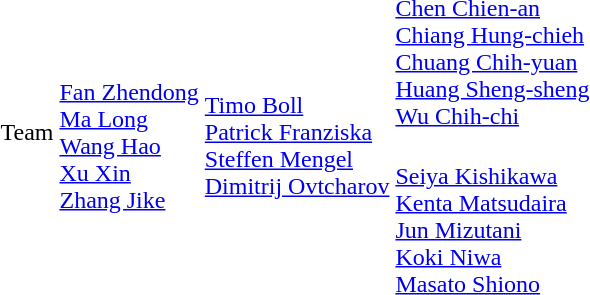<table>
<tr>
<td rowspan=2>Team</td>
<td rowspan=2><br><a href='#'>Fan Zhendong</a><br><a href='#'>Ma Long</a><br><a href='#'>Wang Hao</a><br><a href='#'>Xu Xin</a><br><a href='#'>Zhang Jike</a></td>
<td rowspan=2><br><a href='#'>Timo Boll</a><br><a href='#'>Patrick Franziska</a><br><a href='#'>Steffen Mengel</a><br><a href='#'>Dimitrij Ovtcharov</a></td>
<td><br><a href='#'>Chen Chien-an</a><br><a href='#'>Chiang Hung-chieh</a><br><a href='#'>Chuang Chih-yuan</a><br><a href='#'>Huang Sheng-sheng</a><br><a href='#'>Wu Chih-chi</a></td>
</tr>
<tr>
<td><br><a href='#'>Seiya Kishikawa</a><br><a href='#'>Kenta Matsudaira</a><br><a href='#'>Jun Mizutani</a><br><a href='#'>Koki Niwa</a><br><a href='#'>Masato Shiono</a></td>
</tr>
</table>
